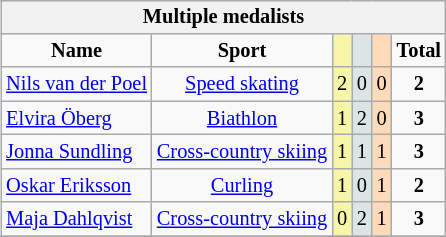<table class="wikitable" style="font-size:85%; float:right">
<tr style="background:#efefef;">
<th colspan=7>Multiple medalists</th>
</tr>
<tr align=center>
<td><strong>Name</strong></td>
<td><strong>Sport</strong></td>
<td bgcolor=#f7f6a8></td>
<td bgcolor=#dce5e5></td>
<td bgcolor=#ffdab9></td>
<td><strong>Total</strong></td>
</tr>
<tr align=center>
<td align=left><a href='#'>Nils van der Poel</a></td>
<td><a href='#'>Speed skating</a></td>
<td style="background:#F7F6A8;">2</td>
<td style="background:#DCE5E5;">0</td>
<td style="background:#FFDAB9;">0</td>
<td><strong>2</strong></td>
</tr>
<tr align=center>
<td align=left><a href='#'>Elvira Öberg</a></td>
<td><a href='#'>Biathlon</a></td>
<td style="background:#F7F6A8;">1</td>
<td style="background:#DCE5E5;">2</td>
<td style="background:#FFDAB9;">0</td>
<td><strong>3</strong></td>
</tr>
<tr align=center>
<td align=left><a href='#'>Jonna Sundling</a></td>
<td><a href='#'>Cross-country skiing</a></td>
<td style="background:#F7F6A8;">1</td>
<td style="background:#DCE5E5;">1</td>
<td style="background:#FFDAB9;">1</td>
<td><strong>3</strong></td>
</tr>
<tr align=center>
<td align=left><a href='#'>Oskar Eriksson</a></td>
<td><a href='#'>Curling</a></td>
<td style="background:#F7F6A8;">1</td>
<td style="background:#DCE5E5;">0</td>
<td style="background:#FFDAB9;">1</td>
<td><strong>2</strong></td>
</tr>
<tr align=center>
<td align=left><a href='#'>Maja Dahlqvist</a></td>
<td><a href='#'>Cross-country skiing</a></td>
<td style="background:#F7F6A8;">0</td>
<td style="background:#DCE5E5;">2</td>
<td style="background:#FFDAB9;">1</td>
<td><strong>3</strong></td>
</tr>
<tr align=center>
</tr>
</table>
